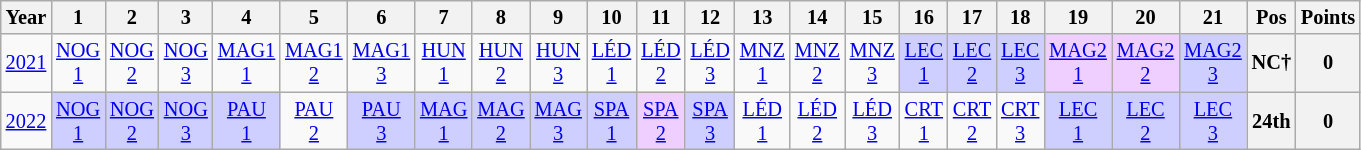<table class="wikitable" style="text-align:center; font-size:85%">
<tr>
<th>Year</th>
<th>1</th>
<th>2</th>
<th>3</th>
<th>4</th>
<th>5</th>
<th>6</th>
<th>7</th>
<th>8</th>
<th>9</th>
<th>10</th>
<th>11</th>
<th>12</th>
<th>13</th>
<th>14</th>
<th>15</th>
<th>16</th>
<th>17</th>
<th>18</th>
<th>19</th>
<th>20</th>
<th>21</th>
<th>Pos</th>
<th>Points</th>
</tr>
<tr>
<td><a href='#'>2021</a></td>
<td style="background:#;"><a href='#'>NOG<br>1</a></td>
<td style="background:#;"><a href='#'>NOG<br>2</a></td>
<td style="background:#;"><a href='#'>NOG<br>3</a></td>
<td style="background:#;"><a href='#'>MAG1<br>1</a></td>
<td style="background:#;"><a href='#'>MAG1<br>2</a></td>
<td style="background:#;"><a href='#'>MAG1<br>3</a></td>
<td style="background:#;"><a href='#'>HUN<br>1</a></td>
<td style="background:#;"><a href='#'>HUN<br>2</a></td>
<td style="background:#;"><a href='#'>HUN<br>3</a></td>
<td style="background:#;"><a href='#'>LÉD<br>1</a></td>
<td style="background:#;"><a href='#'>LÉD<br>2</a></td>
<td style="background:#;"><a href='#'>LÉD<br>3</a></td>
<td style="background:#;"><a href='#'>MNZ<br>1</a></td>
<td style="background:#;"><a href='#'>MNZ<br>2</a></td>
<td style="background:#;"><a href='#'>MNZ<br>3</a></td>
<td style="background:#CFCFFF;"><a href='#'>LEC<br>1</a><br></td>
<td style="background:#CFCFFF;"><a href='#'>LEC<br>2</a><br></td>
<td style="background:#CFCFFF;"><a href='#'>LEC<br>3</a><br></td>
<td style="background:#EFCFFF;"><a href='#'>MAG2<br>1</a><br></td>
<td style="background:#EFCFFF;"><a href='#'>MAG2<br>2</a><br></td>
<td style="background:#CFCFFF;"><a href='#'>MAG2<br>3</a><br></td>
<th>NC†</th>
<th>0</th>
</tr>
<tr>
<td><a href='#'>2022</a></td>
<td style="background:#CFCFFF;"><a href='#'>NOG<br>1</a><br></td>
<td style="background:#CFCFFF;"><a href='#'>NOG<br>2</a><br></td>
<td style="background:#CFCFFF;"><a href='#'>NOG<br>3</a><br></td>
<td style="background:#CFCFFF;"><a href='#'>PAU<br>1</a><br></td>
<td style="background:#;"><a href='#'>PAU<br>2</a><br></td>
<td style="background:#CFCFFF;"><a href='#'>PAU<br>3</a><br></td>
<td style="background:#CFCFFF;"><a href='#'>MAG<br>1</a><br></td>
<td style="background:#CFCFFF;"><a href='#'>MAG<br>2</a><br></td>
<td style="background:#CFCFFF;"><a href='#'>MAG<br>3</a><br></td>
<td style="background:#CFCFFF;"><a href='#'>SPA<br>1</a><br></td>
<td style="background:#EFCFFF;"><a href='#'>SPA<br>2</a><br></td>
<td style="background:#CFCFFF;"><a href='#'>SPA<br>3</a><br></td>
<td style="background:#;"><a href='#'>LÉD<br>1</a><br></td>
<td style="background:#;"><a href='#'>LÉD<br>2</a><br></td>
<td style="background:#;"><a href='#'>LÉD<br>3</a><br></td>
<td style="background:#;"><a href='#'>CRT<br>1</a><br></td>
<td style="background:#;"><a href='#'>CRT<br>2</a><br></td>
<td style="background:#;"><a href='#'>CRT<br>3</a><br></td>
<td style="background:#CFCFFF;"><a href='#'>LEC<br>1</a><br></td>
<td style="background:#CFCFFF;"><a href='#'>LEC<br>2</a><br></td>
<td style="background:#CFCFFF;"><a href='#'>LEC<br>3</a><br></td>
<th>24th</th>
<th>0</th>
</tr>
</table>
